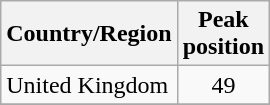<table class="wikitable">
<tr>
<th>Country/Region</th>
<th>Peak<br>position</th>
</tr>
<tr>
<td>United Kingdom</td>
<td align="center">49</td>
</tr>
<tr>
</tr>
</table>
